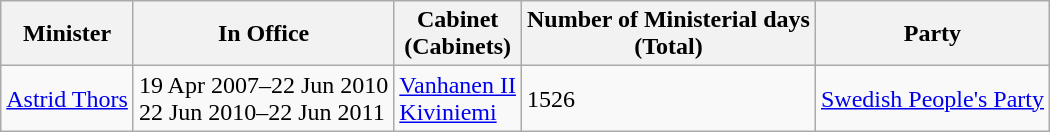<table class="wikitable">
<tr>
<th>Minister</th>
<th>In Office</th>
<th>Cabinet<br>(Cabinets)</th>
<th>Number of Ministerial days <br>(Total)</th>
<th>Party</th>
</tr>
<tr>
<td><a href='#'>Astrid Thors</a></td>
<td>19 Apr 2007–22 Jun 2010<br>22 Jun 2010–22 Jun 2011</td>
<td><a href='#'>Vanhanen II</a><br><a href='#'>Kiviniemi</a></td>
<td>1526</td>
<td><a href='#'>Swedish People's Party</a></td>
</tr>
</table>
